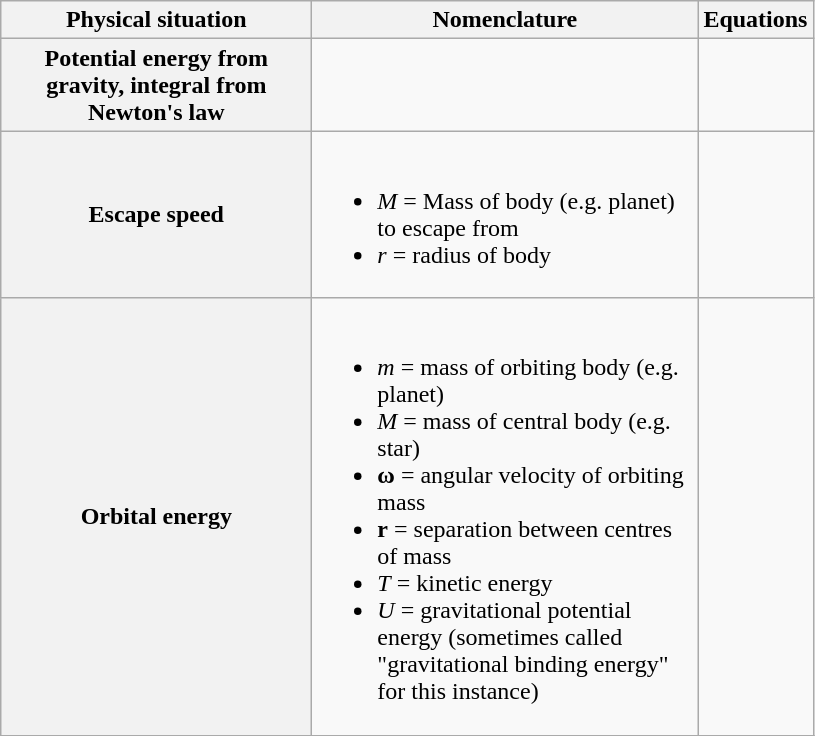<table class="wikitable">
<tr>
<th scope="col" width="200">Physical situation</th>
<th scope="col" width="250">Nomenclature</th>
<th scope="col" width="10">Equations</th>
</tr>
<tr>
<th>Potential energy from gravity, integral from Newton's law</th>
<td></td>
<td></td>
</tr>
<tr>
<th>Escape speed</th>
<td><br><ul><li><em>M</em> = Mass of body (e.g. planet) to escape from</li><li><em>r</em> = radius of body</li></ul></td>
<td></td>
</tr>
<tr>
<th>Orbital energy</th>
<td><br><ul><li><em>m</em> = mass of orbiting body (e.g. planet)</li><li><em>M</em> = mass of central body (e.g. star)</li><li><strong>ω</strong> = angular velocity of orbiting mass</li><li><strong>r</strong> = separation between centres of mass</li><li><em>T</em> = kinetic energy</li><li><em>U</em> = gravitational potential energy (sometimes called "gravitational binding energy" for this instance)</li></ul></td>
<td></td>
</tr>
<tr>
</tr>
</table>
